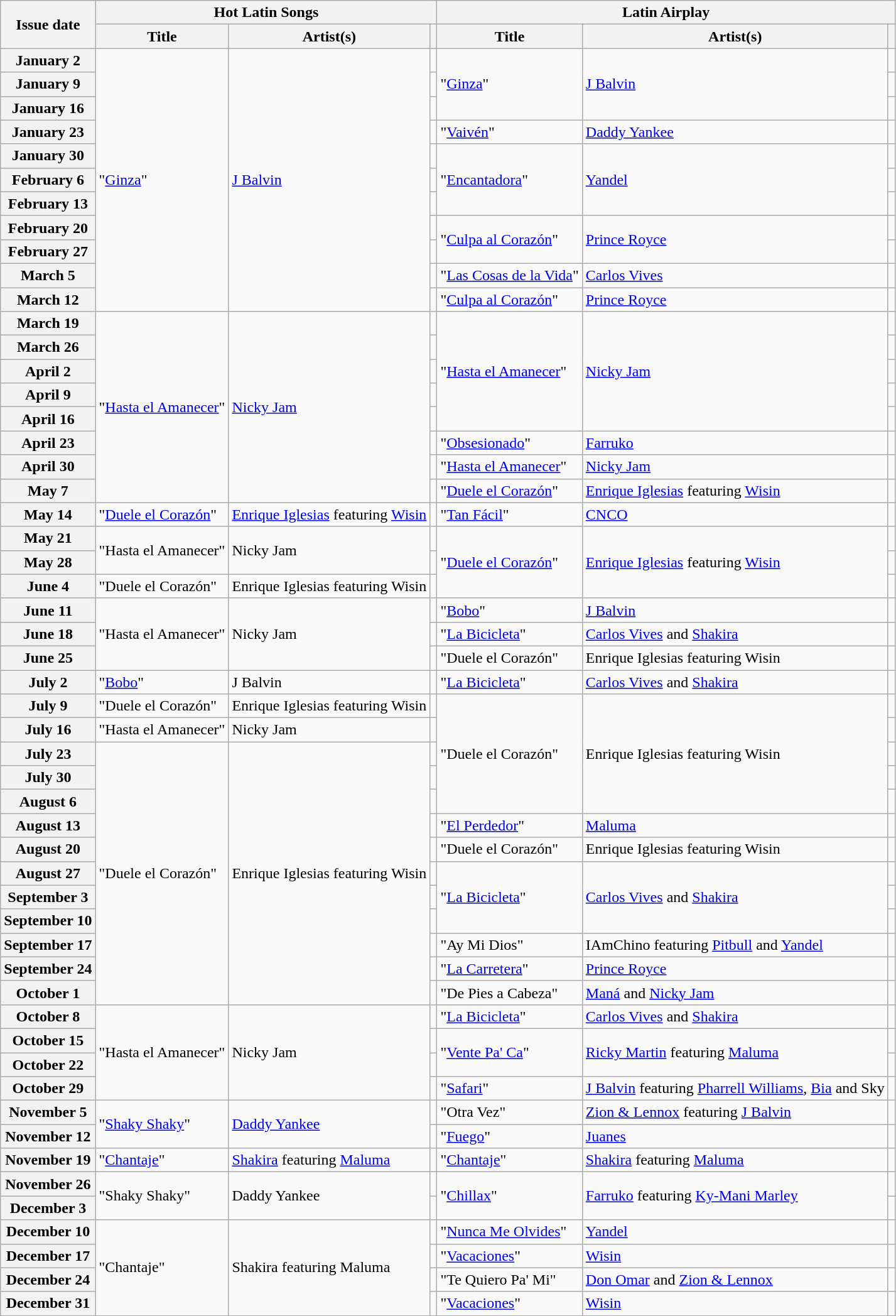<table class="wikitable plainrowheaders">
<tr>
<th scope=col rowspan=2>Issue date</th>
<th scope=col colspan=3>Hot Latin Songs</th>
<th scope=col colspan=3>Latin Airplay</th>
</tr>
<tr>
<th scope=col>Title</th>
<th scope=col>Artist(s)</th>
<th scope=col></th>
<th scope=col>Title</th>
<th scope=col>Artist(s)</th>
<th scope=col></th>
</tr>
<tr>
<th scope="row">January 2</th>
<td rowspan="11">"<a href='#'>Ginza</a>"</td>
<td rowspan="11"><a href='#'>J Balvin</a></td>
<td></td>
<td rowspan="3">"<a href='#'>Ginza</a>"</td>
<td rowspan="3"><a href='#'>J Balvin</a></td>
<td></td>
</tr>
<tr>
<th scope="row">January 9</th>
<td></td>
<td></td>
</tr>
<tr>
<th scope="row">January 16</th>
<td></td>
<td></td>
</tr>
<tr>
<th scope="row">January 23</th>
<td></td>
<td>"<a href='#'>Vaivén</a>"</td>
<td><a href='#'>Daddy Yankee</a></td>
<td></td>
</tr>
<tr>
<th scope="row">January 30</th>
<td></td>
<td rowspan="3">"<a href='#'>Encantadora</a>"</td>
<td rowspan="3""><a href='#'>Yandel</a></td>
<td></td>
</tr>
<tr>
<th scope="row">February 6</th>
<td></td>
<td></td>
</tr>
<tr>
<th scope="row">February 13</th>
<td></td>
<td></td>
</tr>
<tr>
<th scope="row">February 20</th>
<td></td>
<td rowspan="2">"<a href='#'>Culpa al Corazón</a>"</td>
<td rowspan="2"><a href='#'>Prince Royce</a></td>
<td></td>
</tr>
<tr>
<th scope="row">February 27</th>
<td></td>
<td></td>
</tr>
<tr>
<th scope="row">March 5</th>
<td></td>
<td>"<a href='#'>Las Cosas de la Vida</a>"</td>
<td><a href='#'>Carlos Vives</a></td>
<td></td>
</tr>
<tr>
<th scope="row">March 12</th>
<td></td>
<td>"<a href='#'>Culpa al Corazón</a>"</td>
<td><a href='#'>Prince Royce</a></td>
<td></td>
</tr>
<tr>
<th scope="row">March 19</th>
<td rowspan="8">"<a href='#'>Hasta el Amanecer</a>"</td>
<td rowspan="8"><a href='#'>Nicky Jam</a></td>
<td></td>
<td rowspan="5">"<a href='#'>Hasta el Amanecer</a>"</td>
<td rowspan="5"><a href='#'>Nicky Jam</a></td>
<td></td>
</tr>
<tr>
<th scope="row">March 26</th>
<td></td>
<td></td>
</tr>
<tr>
<th scope="row">April 2</th>
<td></td>
<td></td>
</tr>
<tr>
<th scope="row">April 9</th>
<td></td>
<td></td>
</tr>
<tr>
<th scope="row">April 16</th>
<td></td>
<td></td>
</tr>
<tr>
<th scope="row">April 23</th>
<td></td>
<td>"<a href='#'>Obsesionado</a>"</td>
<td><a href='#'>Farruko</a></td>
<td></td>
</tr>
<tr>
<th scope="row">April 30</th>
<td></td>
<td>"<a href='#'>Hasta el Amanecer</a>"</td>
<td><a href='#'>Nicky Jam</a></td>
<td></td>
</tr>
<tr>
<th scope="row">May 7</th>
<td></td>
<td>"<a href='#'>Duele el Corazón</a>"</td>
<td><a href='#'>Enrique Iglesias</a> featuring <a href='#'>Wisin</a></td>
<td></td>
</tr>
<tr>
<th scope="row">May 14</th>
<td>"<a href='#'>Duele el Corazón</a>"</td>
<td><a href='#'>Enrique Iglesias</a> featuring <a href='#'>Wisin</a></td>
<td></td>
<td>"<a href='#'>Tan Fácil</a>"</td>
<td><a href='#'>CNCO</a></td>
<td></td>
</tr>
<tr>
<th scope="row">May 21</th>
<td rowspan="2">"Hasta el Amanecer"</td>
<td rowspan="2">Nicky Jam</td>
<td></td>
<td rowspan="3">"<a href='#'>Duele el Corazón</a>"</td>
<td rowspan="3"><a href='#'>Enrique Iglesias</a> featuring <a href='#'>Wisin</a></td>
<td></td>
</tr>
<tr>
<th scope="row">May 28</th>
<td></td>
<td></td>
</tr>
<tr>
<th scope="row">June 4</th>
<td>"Duele el Corazón"</td>
<td>Enrique Iglesias featuring Wisin</td>
<td></td>
<td></td>
</tr>
<tr>
<th scope="row">June 11</th>
<td rowspan="3">"Hasta el Amanecer"</td>
<td rowspan="3">Nicky Jam</td>
<td></td>
<td>"<a href='#'>Bobo</a>"</td>
<td><a href='#'>J Balvin</a></td>
<td></td>
</tr>
<tr>
<th scope="row">June 18</th>
<td></td>
<td>"<a href='#'>La Bicicleta</a>"</td>
<td><a href='#'>Carlos Vives</a> and <a href='#'>Shakira</a></td>
<td></td>
</tr>
<tr>
<th scope="row">June 25</th>
<td></td>
<td>"Duele el Corazón"</td>
<td>Enrique Iglesias featuring Wisin</td>
<td></td>
</tr>
<tr>
<th scope="row">July 2</th>
<td>"<a href='#'>Bobo</a>"</td>
<td>J Balvin</td>
<td></td>
<td>"<a href='#'>La Bicicleta</a>"</td>
<td><a href='#'>Carlos Vives</a> and <a href='#'>Shakira</a></td>
<td></td>
</tr>
<tr>
<th scope="row">July 9</th>
<td>"Duele el Corazón"</td>
<td>Enrique Iglesias featuring Wisin</td>
<td></td>
<td rowspan="5">"Duele el Corazón"</td>
<td rowspan="5">Enrique Iglesias featuring Wisin</td>
<td></td>
</tr>
<tr>
<th scope="row">July 16</th>
<td>"Hasta el Amanecer"</td>
<td>Nicky Jam</td>
<td></td>
<td></td>
</tr>
<tr>
<th scope="row">July 23</th>
<td rowspan="11">"Duele el Corazón"</td>
<td rowspan="11">Enrique Iglesias featuring Wisin</td>
<td></td>
<td></td>
</tr>
<tr>
<th scope="row">July 30</th>
<td></td>
<td></td>
</tr>
<tr>
<th scope="row">August 6</th>
<td></td>
<td></td>
</tr>
<tr>
<th scope="row">August 13</th>
<td></td>
<td>"<a href='#'>El Perdedor</a>"</td>
<td><a href='#'>Maluma</a></td>
<td></td>
</tr>
<tr>
<th scope="row">August 20</th>
<td></td>
<td>"Duele el Corazón"</td>
<td>Enrique Iglesias featuring Wisin</td>
<td></td>
</tr>
<tr>
<th scope="row">August 27</th>
<td></td>
<td rowspan="3">"<a href='#'>La Bicicleta</a>"</td>
<td rowspan="3"><a href='#'>Carlos Vives</a> and <a href='#'>Shakira</a></td>
<td></td>
</tr>
<tr>
<th scope="row">September 3</th>
<td></td>
<td></td>
</tr>
<tr>
<th scope="row">September 10</th>
<td></td>
<td></td>
</tr>
<tr>
<th scope="row">September 17</th>
<td></td>
<td>"Ay Mi Dios"</td>
<td>IAmChino featuring <a href='#'>Pitbull</a> and <a href='#'>Yandel</a></td>
<td></td>
</tr>
<tr>
<th scope="row">September 24</th>
<td></td>
<td>"<a href='#'>La Carretera</a>"</td>
<td><a href='#'>Prince Royce</a></td>
<td></td>
</tr>
<tr>
<th scope="row">October 1</th>
<td></td>
<td>"De Pies a Cabeza"</td>
<td><a href='#'>Maná</a> and <a href='#'>Nicky Jam</a></td>
<td></td>
</tr>
<tr>
<th scope="row">October 8</th>
<td rowspan="4">"Hasta el Amanecer"</td>
<td rowspan="4">Nicky Jam</td>
<td></td>
<td>"<a href='#'>La Bicicleta</a>"</td>
<td><a href='#'>Carlos Vives</a> and <a href='#'>Shakira</a></td>
<td></td>
</tr>
<tr>
<th scope="row">October 15</th>
<td></td>
<td rowspan="2">"<a href='#'>Vente Pa' Ca</a>"</td>
<td rowspan="2"><a href='#'>Ricky Martin</a> featuring <a href='#'>Maluma</a></td>
<td></td>
</tr>
<tr>
<th scope="row">October 22</th>
<td></td>
<td></td>
</tr>
<tr>
<th scope="row">October 29</th>
<td></td>
<td>"<a href='#'>Safari</a>"</td>
<td><a href='#'>J Balvin</a> featuring <a href='#'>Pharrell Williams</a>, <a href='#'>Bia</a> and Sky</td>
<td></td>
</tr>
<tr>
<th scope="row">November 5</th>
<td rowspan="2">"<a href='#'>Shaky Shaky</a>"</td>
<td rowspan="2"><a href='#'>Daddy Yankee</a></td>
<td></td>
<td>"Otra Vez"</td>
<td><a href='#'>Zion & Lennox</a> featuring <a href='#'>J Balvin</a></td>
<td></td>
</tr>
<tr>
<th scope="row">November 12</th>
<td></td>
<td>"<a href='#'>Fuego</a>"</td>
<td><a href='#'>Juanes</a></td>
<td></td>
</tr>
<tr>
<th scope="row">November 19</th>
<td>"<a href='#'>Chantaje</a>"</td>
<td><a href='#'>Shakira</a> featuring <a href='#'>Maluma</a></td>
<td></td>
<td>"<a href='#'>Chantaje</a>"</td>
<td><a href='#'>Shakira</a> featuring <a href='#'>Maluma</a></td>
<td></td>
</tr>
<tr>
<th scope="row">November 26</th>
<td rowspan="2">"Shaky Shaky"</td>
<td rowspan="2">Daddy Yankee</td>
<td></td>
<td rowspan="2">"<a href='#'>Chillax</a>"</td>
<td rowspan="2"><a href='#'>Farruko</a> featuring <a href='#'>Ky-Mani Marley</a></td>
<td></td>
</tr>
<tr>
<th scope="row">December 3</th>
<td></td>
<td></td>
</tr>
<tr>
<th scope="row">December 10</th>
<td rowspan="4">"Chantaje"</td>
<td rowspan="4">Shakira featuring Maluma</td>
<td></td>
<td>"<a href='#'>Nunca Me Olvides</a>"</td>
<td><a href='#'>Yandel</a></td>
<td></td>
</tr>
<tr>
<th scope="row">December 17</th>
<td></td>
<td>"<a href='#'>Vacaciones</a>"</td>
<td><a href='#'>Wisin</a></td>
<td></td>
</tr>
<tr>
<th scope="row">December 24</th>
<td></td>
<td>"Te Quiero Pa' Mi"</td>
<td><a href='#'>Don Omar</a> and <a href='#'>Zion & Lennox</a></td>
<td></td>
</tr>
<tr>
<th scope="row">December 31</th>
<td></td>
<td>"<a href='#'>Vacaciones</a>"</td>
<td><a href='#'>Wisin</a></td>
<td></td>
</tr>
<tr>
</tr>
</table>
